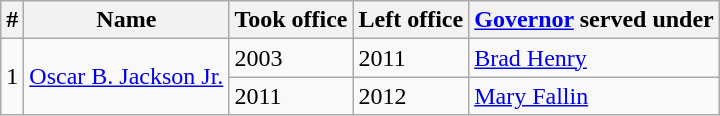<table class="wikitable">
<tr>
<th>#</th>
<th>Name</th>
<th>Took office</th>
<th>Left office</th>
<th><a href='#'>Governor</a> served under</th>
</tr>
<tr>
<td rowspan=2>1</td>
<td rowspan=2><a href='#'>Oscar B. Jackson Jr.</a></td>
<td>2003</td>
<td>2011</td>
<td><a href='#'>Brad Henry</a></td>
</tr>
<tr>
<td>2011</td>
<td>2012</td>
<td><a href='#'>Mary Fallin</a></td>
</tr>
</table>
